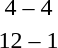<table style="text-align:center">
<tr>
<th width=200></th>
<th width=100></th>
<th width=200></th>
</tr>
<tr>
<td align=right><strong></strong></td>
<td>4 – 4</td>
<td align=left><strong></strong></td>
</tr>
<tr>
<td align=right><strong></strong></td>
<td>12 – 1</td>
<td align=left></td>
</tr>
</table>
